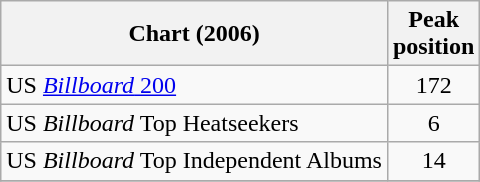<table class="wikitable">
<tr>
<th>Chart (2006)</th>
<th>Peak<br>position</th>
</tr>
<tr>
<td>US <a href='#'><em>Billboard</em> 200</a></td>
<td align="center">172</td>
</tr>
<tr>
<td>US <em>Billboard</em> Top Heatseekers</td>
<td align="center">6</td>
</tr>
<tr>
<td>US <em>Billboard</em> Top Independent Albums</td>
<td align="center">14</td>
</tr>
<tr>
</tr>
</table>
